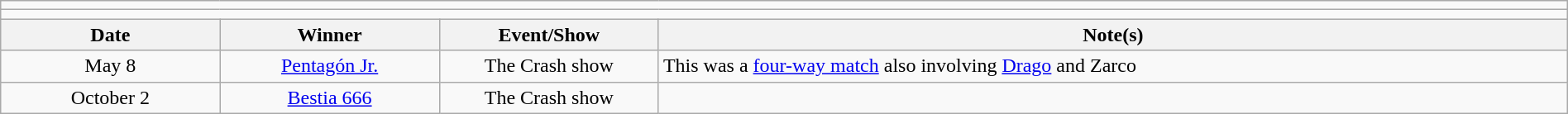<table class="wikitable" style="text-align:center; width:100%;">
<tr>
<td colspan="5"></td>
</tr>
<tr>
<td colspan="5"><strong></strong></td>
</tr>
<tr>
<th width=14%>Date</th>
<th width=14%>Winner</th>
<th width=14%>Event/Show</th>
<th width=58%>Note(s)</th>
</tr>
<tr>
<td>May 8</td>
<td><a href='#'>Pentagón Jr.</a></td>
<td>The Crash show</td>
<td align=left>This was a <a href='#'>four-way match</a> also involving <a href='#'>Drago</a> and Zarco</td>
</tr>
<tr>
<td>October 2</td>
<td><a href='#'>Bestia 666</a></td>
<td>The Crash show</td>
<td align=left></td>
</tr>
</table>
